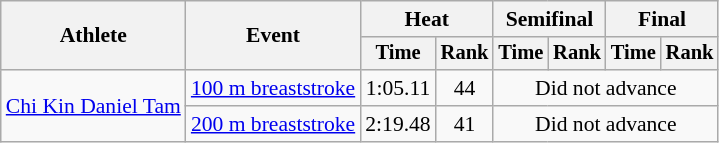<table class=wikitable style="font-size:90%">
<tr>
<th rowspan="2">Athlete</th>
<th rowspan="2">Event</th>
<th colspan="2">Heat</th>
<th colspan="2">Semifinal</th>
<th colspan="2">Final</th>
</tr>
<tr style="font-size:95%">
<th>Time</th>
<th>Rank</th>
<th>Time</th>
<th>Rank</th>
<th>Time</th>
<th>Rank</th>
</tr>
<tr align=center>
<td align=left rowspan=2><a href='#'>Chi Kin Daniel Tam</a></td>
<td align=left><a href='#'>100 m breaststroke</a></td>
<td>1:05.11</td>
<td>44</td>
<td colspan=4>Did not advance</td>
</tr>
<tr align=center>
<td align=left><a href='#'>200 m breaststroke</a></td>
<td>2:19.48</td>
<td>41</td>
<td colspan=4>Did not advance</td>
</tr>
</table>
